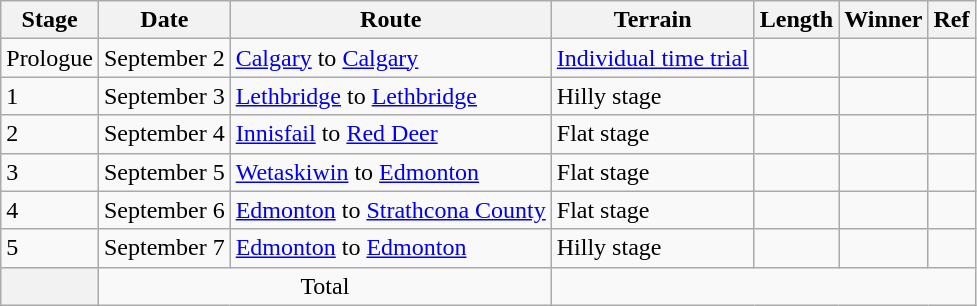<table class="wikitable">
<tr>
<th>Stage</th>
<th>Date</th>
<th>Route</th>
<th>Terrain</th>
<th>Length</th>
<th>Winner</th>
<th>Ref</th>
</tr>
<tr>
<td style="align:center;">Prologue</td>
<td>September 2</td>
<td><a href='#'>Calgary</a> to <a href='#'>Calgary</a></td>
<td> <a href='#'>Individual time trial</a></td>
<td></td>
<td></td>
<td></td>
</tr>
<tr>
<td style="align:center;">1</td>
<td>September 3</td>
<td><a href='#'>Lethbridge</a> to <a href='#'>Lethbridge</a></td>
<td> Hilly stage</td>
<td></td>
<td></td>
<td></td>
</tr>
<tr>
<td style="align:center;">2</td>
<td>September 4</td>
<td><a href='#'>Innisfail</a> to <a href='#'>Red Deer</a></td>
<td> Flat stage</td>
<td></td>
<td></td>
<td></td>
</tr>
<tr>
<td style="align:center;">3</td>
<td>September 5</td>
<td><a href='#'>Wetaskiwin</a> to <a href='#'>Edmonton</a></td>
<td> Flat stage</td>
<td></td>
<td></td>
<td></td>
</tr>
<tr>
<td style="align:center;">4</td>
<td>September 6</td>
<td><a href='#'>Edmonton</a> to <a href='#'>Strathcona County</a></td>
<td> Flat stage</td>
<td></td>
<td></td>
<td></td>
</tr>
<tr>
<td style="align:center;">5</td>
<td>September 7</td>
<td><a href='#'>Edmonton</a> to <a href='#'>Edmonton</a></td>
<td> Hilly stage</td>
<td></td>
<td></td>
<td></td>
</tr>
<tr>
<th></th>
<td colspan="2" style="text-align:center;">Total</td>
<td colspan="5" style="text-align:center;"></td>
</tr>
</table>
